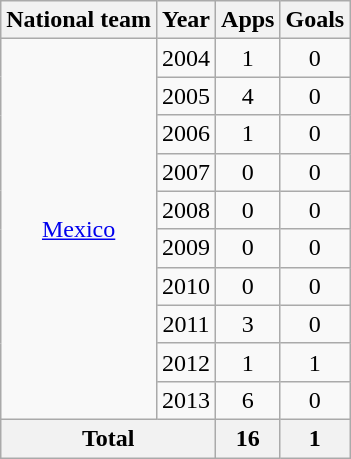<table class="wikitable" style="text-align: center;">
<tr>
<th>National team</th>
<th>Year</th>
<th>Apps</th>
<th>Goals</th>
</tr>
<tr>
<td rowspan="10" valign="center"><a href='#'>Mexico</a></td>
<td>2004</td>
<td>1</td>
<td>0</td>
</tr>
<tr>
<td>2005</td>
<td>4</td>
<td>0</td>
</tr>
<tr>
<td>2006</td>
<td>1</td>
<td>0</td>
</tr>
<tr>
<td>2007</td>
<td>0</td>
<td>0</td>
</tr>
<tr>
<td>2008</td>
<td>0</td>
<td>0</td>
</tr>
<tr>
<td>2009</td>
<td>0</td>
<td>0</td>
</tr>
<tr>
<td>2010</td>
<td>0</td>
<td>0</td>
</tr>
<tr>
<td>2011</td>
<td>3</td>
<td>0</td>
</tr>
<tr>
<td>2012</td>
<td>1</td>
<td>1</td>
</tr>
<tr>
<td>2013</td>
<td>6</td>
<td>0</td>
</tr>
<tr>
<th colspan="2">Total</th>
<th>16</th>
<th>1</th>
</tr>
</table>
